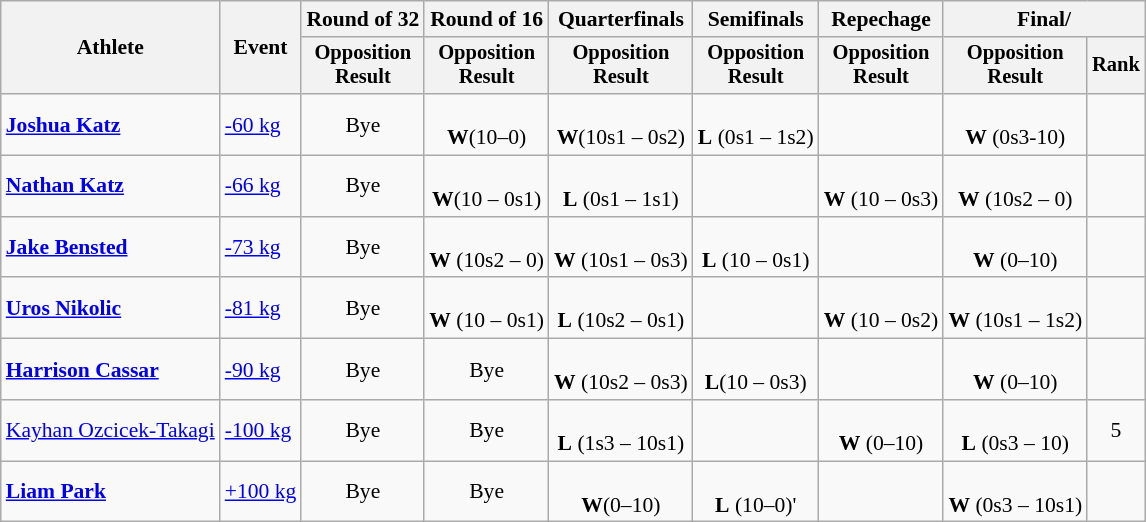<table class="wikitable" style="font-size:90%;">
<tr>
<th rowspan=2>Athlete</th>
<th rowspan=2>Event</th>
<th>Round of 32</th>
<th>Round of 16</th>
<th>Quarterfinals</th>
<th>Semifinals</th>
<th>Repechage</th>
<th colspan=2>Final/</th>
</tr>
<tr style="font-size:95%">
<th>Opposition<br>Result</th>
<th>Opposition<br>Result</th>
<th>Opposition<br>Result</th>
<th>Opposition<br>Result</th>
<th>Opposition<br>Result</th>
<th>Opposition<br>Result</th>
<th>Rank</th>
</tr>
<tr align=center>
<td align=left><strong><a href='#'>Joshua Katz</a></strong></td>
<td align=left><a href='#'>-60 kg</a></td>
<td>Bye</td>
<td><br><strong>W</strong>(10–0)</td>
<td><br><strong>W</strong>(10s1 – 0s2)</td>
<td><br><strong>L</strong> (0s1 – 1s2)</td>
<td></td>
<td><br><strong>W</strong> (0s3-10)</td>
<td></td>
</tr>
<tr align=center>
<td align=left><strong><a href='#'>Nathan Katz</a></strong></td>
<td align=left><a href='#'>-66 kg</a></td>
<td>Bye</td>
<td><br><strong>W</strong>(10 – 0s1)</td>
<td><br><strong>L</strong> (0s1 – 1s1)</td>
<td></td>
<td><br><strong>W</strong> (10 – 0s3)</td>
<td><br><strong>W</strong> (10s2 – 0)</td>
<td></td>
</tr>
<tr align=center>
<td align=left><strong><a href='#'>Jake Bensted</a></strong></td>
<td align=left><a href='#'>-73 kg</a></td>
<td>Bye</td>
<td><br><strong>W</strong> (10s2 – 0)</td>
<td><br><strong>W</strong>  (10s1 – 0s3)</td>
<td><br><strong>L</strong>  (10 – 0s1)</td>
<td></td>
<td><br><strong>W</strong>  (0–10)</td>
<td></td>
</tr>
<tr align=center>
<td align=left><strong><a href='#'>Uros Nikolic</a></strong></td>
<td align=left><a href='#'>-81 kg</a></td>
<td>Bye</td>
<td><br><strong>W</strong> (10 – 0s1)</td>
<td><br><strong>L</strong> (10s2 – 0s1)</td>
<td></td>
<td><br><strong>W</strong> (10 – 0s2)</td>
<td><br><strong>W</strong> (10s1 – 1s2)</td>
<td></td>
</tr>
<tr align=center>
<td align=left><strong><a href='#'>Harrison Cassar</a></strong></td>
<td align=left><a href='#'>-90 kg</a></td>
<td>Bye</td>
<td>Bye</td>
<td><br><strong>W</strong> (10s2 – 0s3)</td>
<td><br><strong>L</strong>(10 – 0s3)</td>
<td></td>
<td><br><strong>W</strong>  (0–10)</td>
<td></td>
</tr>
<tr align=center>
<td align=left><a href='#'>Kayhan Ozcicek-Takagi</a></td>
<td align=left><a href='#'>-100 kg</a></td>
<td>Bye</td>
<td>Bye</td>
<td><br><strong>L</strong>  (1s3 – 10s1)</td>
<td></td>
<td><br><strong>W</strong> (0–10)</td>
<td><br><strong>L</strong>  (0s3 – 10)</td>
<td>5</td>
</tr>
<tr align=center>
<td align=left><strong><a href='#'>Liam Park</a></strong></td>
<td align=left><a href='#'>+100 kg</a></td>
<td>Bye</td>
<td>Bye</td>
<td><br><strong>W</strong>(0–10)</td>
<td><br><strong>L</strong> (10–0)'</td>
<td></td>
<td><br><strong>W</strong> (0s3 – 10s1)</td>
<td></td>
</tr>
</table>
